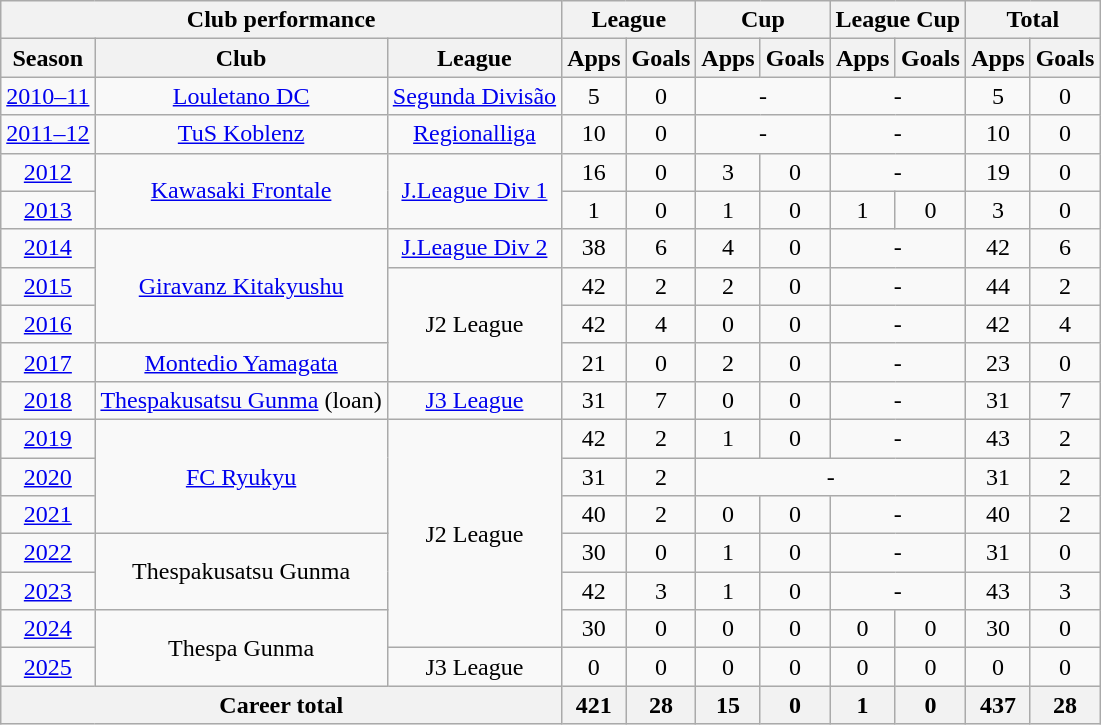<table class="wikitable" style="text-align:center;">
<tr>
<th colspan=3>Club performance</th>
<th colspan=2>League</th>
<th colspan=2>Cup</th>
<th colspan=2>League Cup</th>
<th colspan=2>Total</th>
</tr>
<tr>
<th>Season</th>
<th>Club</th>
<th>League</th>
<th>Apps</th>
<th>Goals</th>
<th>Apps</th>
<th>Goals</th>
<th>Apps</th>
<th>Goals</th>
<th>Apps</th>
<th>Goals</th>
</tr>
<tr>
<td><a href='#'>2010–11</a></td>
<td><a href='#'>Louletano DC</a></td>
<td><a href='#'>Segunda Divisão</a></td>
<td>5</td>
<td>0</td>
<td colspan="2">-</td>
<td colspan="2">-</td>
<td>5</td>
<td>0</td>
</tr>
<tr>
<td><a href='#'>2011–12</a></td>
<td><a href='#'>TuS Koblenz</a></td>
<td><a href='#'>Regionalliga</a></td>
<td>10</td>
<td>0</td>
<td colspan="2">-</td>
<td colspan="2">-</td>
<td>10</td>
<td>0</td>
</tr>
<tr>
<td><a href='#'>2012</a></td>
<td rowspan="2"><a href='#'>Kawasaki Frontale</a></td>
<td rowspan="2"><a href='#'>J.League Div 1</a></td>
<td>16</td>
<td>0</td>
<td>3</td>
<td>0</td>
<td colspan="2">-</td>
<td>19</td>
<td>0</td>
</tr>
<tr>
<td><a href='#'>2013</a></td>
<td>1</td>
<td>0</td>
<td>1</td>
<td>0</td>
<td>1</td>
<td>0</td>
<td>3</td>
<td>0</td>
</tr>
<tr>
<td><a href='#'>2014</a></td>
<td rowspan="3"><a href='#'>Giravanz Kitakyushu</a></td>
<td><a href='#'>J.League Div 2</a></td>
<td>38</td>
<td>6</td>
<td>4</td>
<td>0</td>
<td colspan="2">-</td>
<td>42</td>
<td>6</td>
</tr>
<tr>
<td><a href='#'>2015</a></td>
<td rowspan="3">J2 League</td>
<td>42</td>
<td>2</td>
<td>2</td>
<td>0</td>
<td colspan="2">-</td>
<td>44</td>
<td>2</td>
</tr>
<tr>
<td><a href='#'>2016</a></td>
<td>42</td>
<td>4</td>
<td>0</td>
<td>0</td>
<td colspan="2">-</td>
<td>42</td>
<td>4</td>
</tr>
<tr>
<td><a href='#'>2017</a></td>
<td><a href='#'>Montedio Yamagata</a></td>
<td>21</td>
<td>0</td>
<td>2</td>
<td>0</td>
<td colspan="2">-</td>
<td>23</td>
<td>0</td>
</tr>
<tr>
<td><a href='#'>2018</a></td>
<td><a href='#'>Thespakusatsu Gunma</a> (loan)</td>
<td><a href='#'>J3 League</a></td>
<td>31</td>
<td>7</td>
<td>0</td>
<td>0</td>
<td colspan="2">-</td>
<td>31</td>
<td>7</td>
</tr>
<tr>
<td><a href='#'>2019</a></td>
<td rowspan="3"><a href='#'>FC Ryukyu</a></td>
<td rowspan="6">J2 League</td>
<td>42</td>
<td>2</td>
<td>1</td>
<td>0</td>
<td colspan="2">-</td>
<td>43</td>
<td>2</td>
</tr>
<tr>
<td><a href='#'>2020</a></td>
<td>31</td>
<td>2</td>
<td colspan="4">-</td>
<td>31</td>
<td>2</td>
</tr>
<tr>
<td><a href='#'>2021</a></td>
<td>40</td>
<td>2</td>
<td>0</td>
<td>0</td>
<td colspan="2">-</td>
<td>40</td>
<td>2</td>
</tr>
<tr>
<td><a href='#'>2022</a></td>
<td rowspan="2">Thespakusatsu Gunma</td>
<td>30</td>
<td>0</td>
<td>1</td>
<td>0</td>
<td colspan="2">-</td>
<td>31</td>
<td>0</td>
</tr>
<tr>
<td><a href='#'>2023</a></td>
<td>42</td>
<td>3</td>
<td>1</td>
<td>0</td>
<td colspan="2">-</td>
<td>43</td>
<td>3</td>
</tr>
<tr>
<td><a href='#'>2024</a></td>
<td rowspan="2">Thespa Gunma</td>
<td>30</td>
<td>0</td>
<td>0</td>
<td>0</td>
<td>0</td>
<td>0</td>
<td>30</td>
<td>0</td>
</tr>
<tr>
<td><a href='#'>2025</a></td>
<td>J3 League</td>
<td>0</td>
<td>0</td>
<td>0</td>
<td>0</td>
<td>0</td>
<td>0</td>
<td>0</td>
<td>0</td>
</tr>
<tr>
<th colspan=3>Career total</th>
<th>421</th>
<th>28</th>
<th>15</th>
<th>0</th>
<th>1</th>
<th>0</th>
<th>437</th>
<th>28</th>
</tr>
</table>
